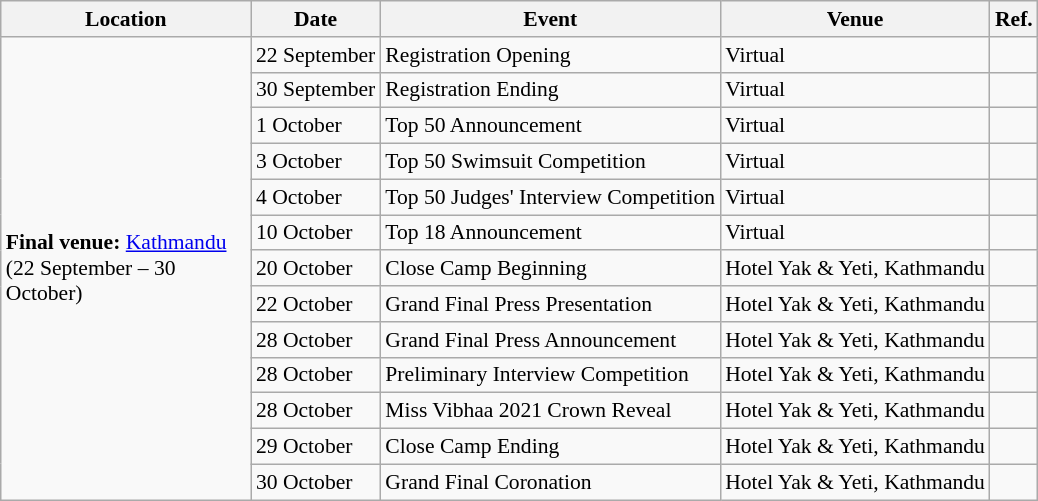<table class="wikitable" style="font-size: 90%">
<tr>
<th width=160>Location</th>
<th>Date</th>
<th>Event</th>
<th>Venue</th>
<th>Ref.</th>
</tr>
<tr>
<td rowspan=13><strong>Final venue:</strong> <a href='#'>Kathmandu</a><br>(22 September – 30 October)</td>
<td>22 September</td>
<td>Registration Opening</td>
<td>Virtual</td>
<td align=center></td>
</tr>
<tr>
<td>30 September</td>
<td>Registration Ending</td>
<td>Virtual</td>
<td align=center></td>
</tr>
<tr>
<td>1 October</td>
<td>Top 50 Announcement</td>
<td>Virtual</td>
<td align=center></td>
</tr>
<tr>
<td>3 October</td>
<td>Top 50 Swimsuit Competition</td>
<td>Virtual</td>
<td align=center></td>
</tr>
<tr>
<td>4 October</td>
<td>Top 50 Judges' Interview Competition</td>
<td>Virtual</td>
<td align=center></td>
</tr>
<tr>
<td>10 October</td>
<td>Top 18 Announcement</td>
<td>Virtual</td>
<td align=center></td>
</tr>
<tr>
<td>20 October</td>
<td>Close Camp Beginning</td>
<td>Hotel Yak & Yeti, Kathmandu</td>
<td align=center></td>
</tr>
<tr>
<td>22 October</td>
<td>Grand Final Press Presentation</td>
<td>Hotel Yak & Yeti, Kathmandu</td>
<td align=center></td>
</tr>
<tr>
<td>28 October</td>
<td>Grand Final Press Announcement</td>
<td>Hotel Yak & Yeti, Kathmandu</td>
<td align=center></td>
</tr>
<tr>
<td>28 October</td>
<td>Preliminary Interview Competition</td>
<td>Hotel Yak & Yeti, Kathmandu</td>
<td align=center></td>
</tr>
<tr>
<td>28 October</td>
<td>Miss Vibhaa 2021 Crown Reveal</td>
<td>Hotel Yak & Yeti, Kathmandu</td>
<td align=center></td>
</tr>
<tr>
<td>29 October</td>
<td>Close Camp Ending</td>
<td>Hotel Yak & Yeti, Kathmandu</td>
<td align=center></td>
</tr>
<tr>
<td>30 October</td>
<td>Grand Final Coronation</td>
<td>Hotel Yak & Yeti, Kathmandu</td>
<td align=center></td>
</tr>
</table>
